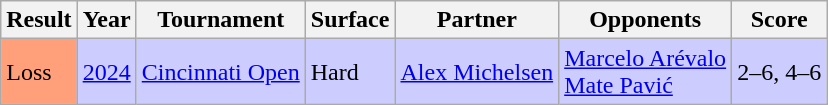<table class="wikitable">
<tr>
<th>Result</th>
<th>Year</th>
<th>Tournament</th>
<th>Surface</th>
<th>Partner</th>
<th>Opponents</th>
<th class="unsortable">Score</th>
</tr>
<tr bgcolor=ccccff>
<td bgcolor=ffa07a>Loss</td>
<td><a href='#'>2024</a></td>
<td><a href='#'>Cincinnati Open</a></td>
<td>Hard</td>
<td> <a href='#'>Alex Michelsen</a></td>
<td> <a href='#'>Marcelo Arévalo</a><br> <a href='#'>Mate Pavić</a></td>
<td>2–6, 4–6</td>
</tr>
</table>
